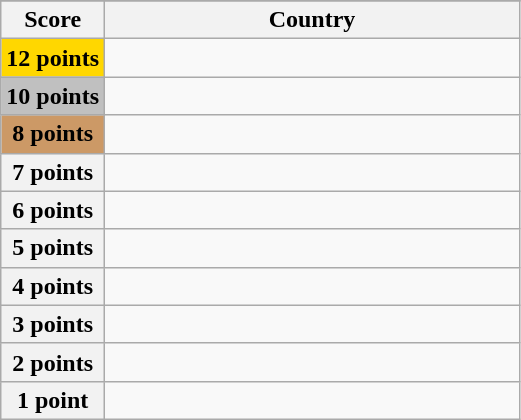<table class="wikitable">
<tr>
</tr>
<tr>
<th scope="col" width="20%">Score</th>
<th scope="col">Country</th>
</tr>
<tr>
<th scope="row" style="background:gold">12 points</th>
<td></td>
</tr>
<tr>
<th scope="row" style="background:silver">10 points</th>
<td></td>
</tr>
<tr>
<th scope="row" style="background:#CC9966">8 points</th>
<td></td>
</tr>
<tr>
<th scope="row">7 points</th>
<td></td>
</tr>
<tr>
<th scope="row">6 points</th>
<td></td>
</tr>
<tr>
<th scope="row">5 points</th>
<td></td>
</tr>
<tr>
<th scope="row">4 points</th>
<td></td>
</tr>
<tr>
<th scope="row">3 points</th>
<td></td>
</tr>
<tr>
<th scope="row">2 points</th>
<td></td>
</tr>
<tr>
<th scope="row">1 point</th>
<td></td>
</tr>
</table>
